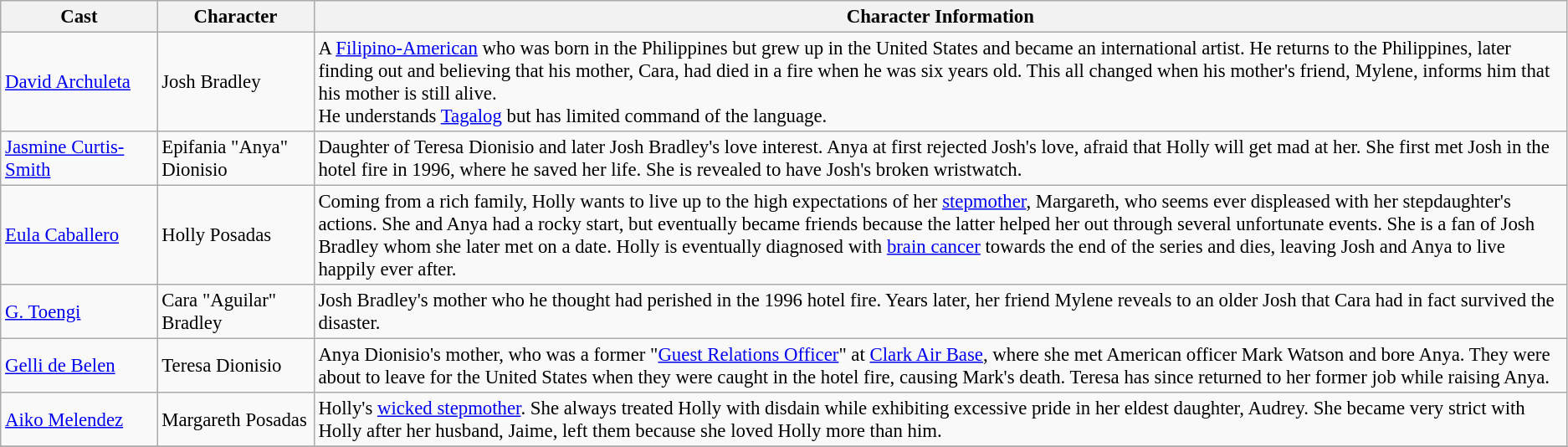<table class="wikitable" style="font-size:95%;">
<tr>
<th width="10%">Cast</th>
<th width="10%">Character</th>
<th width="15">Character Information</th>
</tr>
<tr>
<td><a href='#'>David Archuleta</a></td>
<td>Josh Bradley</td>
<td>A <a href='#'>Filipino-American</a> who was born in the Philippines but grew up in the United States and became an international artist. He returns to the Philippines, later finding out and believing that his mother, Cara, had died in a fire when he was six years old. This all changed when his mother's friend, Mylene, informs him that his mother is still alive.<br>He understands <a href='#'>Tagalog</a> but has limited command of the language.</td>
</tr>
<tr>
<td><a href='#'>Jasmine Curtis-Smith</a></td>
<td>Epifania "Anya" Dionisio</td>
<td>Daughter of Teresa Dionisio and later Josh Bradley's love interest. Anya at first rejected Josh's love, afraid that Holly will get mad at her. She first met Josh in the hotel fire in 1996, where he saved her life. She is revealed to have Josh's broken wristwatch.</td>
</tr>
<tr>
<td><a href='#'>Eula Caballero</a></td>
<td>Holly Posadas</td>
<td>Coming from a rich family, Holly wants to live up to the high expectations of her <a href='#'>stepmother</a>, Margareth, who seems ever displeased with her stepdaughter's actions. She and Anya had a rocky start, but eventually became friends because the latter helped her out through several unfortunate events. She is a fan of Josh Bradley whom she later met on a date. Holly is eventually diagnosed with <a href='#'>brain cancer</a> towards the end of the series and dies, leaving Josh and Anya to live happily ever after.</td>
</tr>
<tr>
<td><a href='#'>G. Toengi</a></td>
<td>Cara "Aguilar" Bradley</td>
<td>Josh Bradley's mother who he thought had perished in the 1996 hotel fire. Years later, her friend Mylene reveals to an older Josh that Cara had in fact survived the disaster.</td>
</tr>
<tr>
<td><a href='#'>Gelli de Belen</a></td>
<td>Teresa Dionisio</td>
<td>Anya Dionisio's mother, who was a former "<a href='#'>Guest Relations Officer</a>" at <a href='#'>Clark Air Base</a>, where she met American officer Mark Watson and bore Anya. They were about to leave for the United States when they were caught in the hotel fire, causing Mark's death. Teresa has since returned to her former job while raising Anya.</td>
</tr>
<tr>
<td><a href='#'>Aiko Melendez</a></td>
<td>Margareth Posadas</td>
<td>Holly's <a href='#'>wicked stepmother</a>. She always treated Holly with disdain while exhibiting excessive pride in her eldest daughter, Audrey. She became very strict with Holly after her husband, Jaime, left them because she loved Holly more than him.</td>
</tr>
<tr>
</tr>
</table>
